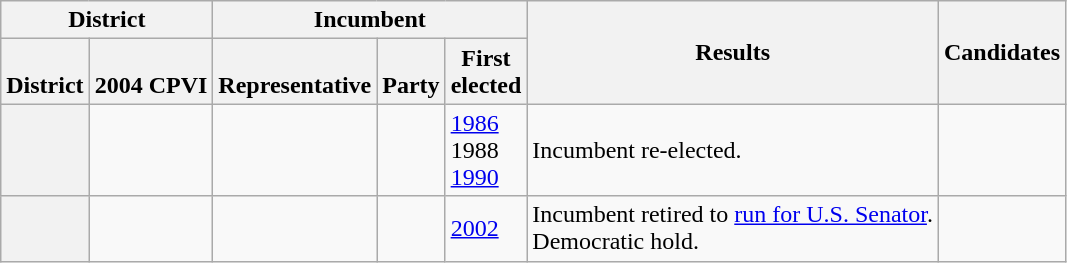<table class="wikitable sortable">
<tr>
<th colspan=2>District</th>
<th colspan=3>Incumbent</th>
<th rowspan=2>Results</th>
<th rowspan=2>Candidates</th>
</tr>
<tr valign=bottom>
<th>District</th>
<th>2004 CPVI</th>
<th>Representative</th>
<th>Party</th>
<th>First<br>elected</th>
</tr>
<tr>
<th></th>
<td></td>
<td></td>
<td></td>
<td><a href='#'>1986 </a><br>1988 <br><a href='#'>1990</a></td>
<td>Incumbent re-elected.</td>
<td nowrap></td>
</tr>
<tr>
<th></th>
<td></td>
<td></td>
<td></td>
<td><a href='#'>2002 </a></td>
<td>Incumbent retired to <a href='#'>run for U.S. Senator</a>.<br>Democratic hold.</td>
<td nowrap></td>
</tr>
</table>
